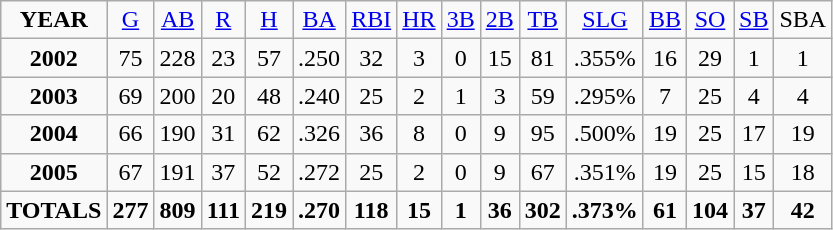<table class="sortable wikitable">
<tr align=center>
<td><strong>YEAR</strong></td>
<td><a href='#'>G</a></td>
<td><a href='#'>AB</a></td>
<td><a href='#'>R</a></td>
<td><a href='#'>H</a></td>
<td><a href='#'>BA</a></td>
<td><a href='#'>RBI</a></td>
<td><a href='#'>HR</a></td>
<td><a href='#'>3B</a></td>
<td><a href='#'>2B</a></td>
<td><a href='#'>TB</a></td>
<td><a href='#'>SLG</a></td>
<td><a href='#'>BB</a></td>
<td><a href='#'>SO</a></td>
<td><a href='#'>SB</a></td>
<td>SBA</td>
</tr>
<tr align=center>
<td><strong>2002</strong></td>
<td>75</td>
<td>228</td>
<td>23</td>
<td>57</td>
<td>.250</td>
<td>32</td>
<td>3</td>
<td>0</td>
<td>15</td>
<td>81</td>
<td>.355%</td>
<td>16</td>
<td>29</td>
<td>1</td>
<td>1</td>
</tr>
<tr align=center>
<td><strong>2003</strong></td>
<td>69</td>
<td>200</td>
<td>20</td>
<td>48</td>
<td>.240</td>
<td>25</td>
<td>2</td>
<td>1</td>
<td>3</td>
<td>59</td>
<td>.295%</td>
<td>7</td>
<td>25</td>
<td>4</td>
<td>4</td>
</tr>
<tr align=center>
<td><strong>2004</strong></td>
<td>66</td>
<td>190</td>
<td>31</td>
<td>62</td>
<td>.326</td>
<td>36</td>
<td>8</td>
<td>0</td>
<td>9</td>
<td>95</td>
<td>.500%</td>
<td>19</td>
<td>25</td>
<td>17</td>
<td>19</td>
</tr>
<tr align=center>
<td><strong>2005</strong></td>
<td>67</td>
<td>191</td>
<td>37</td>
<td>52</td>
<td>.272</td>
<td>25</td>
<td>2</td>
<td>0</td>
<td>9</td>
<td>67</td>
<td>.351%</td>
<td>19</td>
<td>25</td>
<td>15</td>
<td>18</td>
</tr>
<tr align=center>
<td><strong>TOTALS</strong></td>
<td><strong>277</strong></td>
<td><strong>809</strong></td>
<td><strong>111</strong></td>
<td><strong>219</strong></td>
<td><strong>.270</strong></td>
<td><strong>118</strong></td>
<td><strong>15</strong></td>
<td><strong>1</strong></td>
<td><strong>36</strong></td>
<td><strong>302</strong></td>
<td><strong>.373%</strong></td>
<td><strong>61</strong></td>
<td><strong>104</strong></td>
<td><strong>37</strong></td>
<td><strong>42</strong></td>
</tr>
</table>
